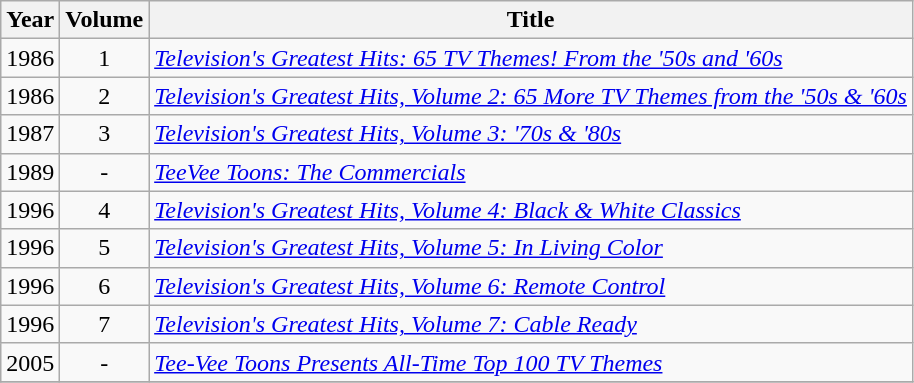<table class="wikitable">
<tr>
<th>Year</th>
<th>Volume</th>
<th>Title</th>
</tr>
<tr>
<td>1986</td>
<td align="center">1</td>
<td><em><a href='#'>Television's Greatest Hits: 65 TV Themes! From the '50s and '60s</a></em></td>
</tr>
<tr>
<td>1986</td>
<td align="center">2</td>
<td><em><a href='#'>Television's Greatest Hits, Volume 2: 65 More TV Themes from the '50s & '60s</a></em></td>
</tr>
<tr>
<td>1987</td>
<td align="center">3</td>
<td><em><a href='#'>Television's Greatest Hits, Volume 3: '70s & '80s</a></em></td>
</tr>
<tr>
<td>1989</td>
<td align="center">-</td>
<td><em><a href='#'>TeeVee Toons: The Commercials</a></em></td>
</tr>
<tr>
<td>1996</td>
<td align="center">4</td>
<td><em><a href='#'>Television's Greatest Hits, Volume 4: Black & White Classics</a></em></td>
</tr>
<tr>
<td>1996</td>
<td align="center">5</td>
<td><em><a href='#'>Television's Greatest Hits, Volume 5: In Living Color</a></em></td>
</tr>
<tr>
<td>1996</td>
<td align="center">6</td>
<td><em><a href='#'>Television's Greatest Hits, Volume 6: Remote Control</a></em></td>
</tr>
<tr>
<td>1996</td>
<td align="center">7</td>
<td><em><a href='#'>Television's Greatest Hits, Volume 7: Cable Ready</a></em></td>
</tr>
<tr>
<td>2005</td>
<td align="center">-</td>
<td><em><a href='#'>Tee-Vee Toons Presents All-Time Top 100 TV Themes</a></em></td>
</tr>
<tr>
</tr>
</table>
